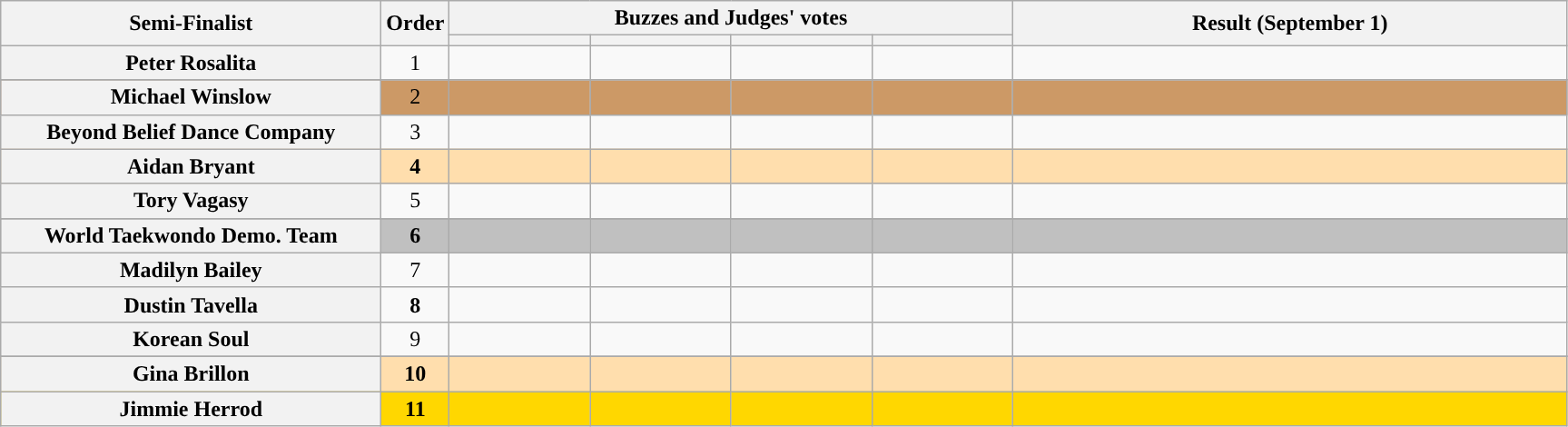<table class="wikitable plainrowheaders sortable" style="text-align:center;">
<tr>
<th scope="col" rowspan="2" class="unsortable" style="width:17em;">Semi-Finalist</th>
<th scope="col" rowspan="2" style="width:1em;">Order</th>
<th scope="col" colspan="4" class="unsortable" style="width:24em;">Buzzes and Judges' votes</th>
<th scope="col" rowspan="2" style="width:25em;">Result (September 1)</th>
</tr>
<tr>
<th scope="col" class="unsortable" style="width:6em;"></th>
<th scope="col" class="unsortable" style="width:6em;"></th>
<th scope="col" class="unsortable" style="width:6em;"></th>
<th scope="col" class="unsortable" style="width:6em;"></th>
</tr>
<tr>
<th scope="row">Peter Rosalita</th>
<td>1</td>
<td style="text-align:center;"></td>
<td style="text-align:center;"></td>
<td style="text-align:center;"></td>
<td style="text-align:center;"></td>
<td></td>
</tr>
<tr>
</tr>
<tr style="background:#c96">
<th scope="row">Michael Winslow</th>
<td>2</td>
<td style="text-align:center;"></td>
<td style="text-align:center;"></td>
<td style="text-align:center;"></td>
<td style="text-align:center;"></td>
<td></td>
</tr>
<tr>
<th scope="row">Beyond Belief Dance Company</th>
<td>3</td>
<td style="text-align:center;"></td>
<td style="text-align:center;"></td>
<td style="text-align:center;"></td>
<td style="text-align:center;"></td>
<td></td>
</tr>
<tr style="background:NavajoWhite">
<th scope="row"><strong>Aidan Bryant</strong></th>
<td><strong>4</strong></td>
<td style="text-align:center;"></td>
<td style="text-align:center;"></td>
<td style="text-align:center;"></td>
<td style="text-align:center;"></td>
<td><strong></strong></td>
</tr>
<tr>
<th scope="row">Tory Vagasy</th>
<td>5</td>
<td style="text-align:center;"></td>
<td style="text-align:center;"></td>
<td style="text-align:center;"></td>
<td style="text-align:center;"></td>
<td></td>
</tr>
<tr>
</tr>
<tr style="background:silver">
<th scope="row"><strong>World Taekwondo Demo. Team</strong></th>
<td><strong>6</strong></td>
<td style="text-align:center;"></td>
<td style="text-align:center;"></td>
<td style="text-align:center;"></td>
<td style="text-align:center;"></td>
<td><strong></strong></td>
</tr>
<tr>
<th scope="row">Madilyn Bailey</th>
<td>7</td>
<td style="text-align:center;"></td>
<td style="text-align:center;"></td>
<td style="text-align:center;"></td>
<td style="text-align:center;"></td>
<td></td>
</tr>
<tr -style="background:NavajoWhite">
<th scope="row"><strong>Dustin Tavella</strong></th>
<td><strong>8</strong></td>
<td style="text-align:center;"></td>
<td style="text-align:center;"></td>
<td style="text-align:center;"></td>
<td style="text-align:center;"></td>
<td><strong></strong></td>
</tr>
<tr>
<th scope="row">Korean Soul</th>
<td>9</td>
<td style="text-align:center;"></td>
<td style="text-align:center;"></td>
<td style="text-align:center;"></td>
<td style="text-align:center;"></td>
<td></td>
</tr>
<tr>
</tr>
<tr style="background:NavajoWhite">
<th scope="row"><strong>Gina Brillon</strong></th>
<td><strong>10</strong></td>
<td style="text-align:center;"></td>
<td style="text-align:center;"></td>
<td style="text-align:center;"></td>
<td style="text-align:center;"></td>
<td><strong></strong></td>
</tr>
<tr style="background:gold">
<th scope="row"><strong>Jimmie Herrod</strong></th>
<td><strong>11</strong></td>
<td style="text-align:center;"></td>
<td style="text-align:center;"></td>
<td style="text-align:center;"></td>
<td style="text-align:center;"></td>
<td><strong></strong></td>
</tr>
</table>
